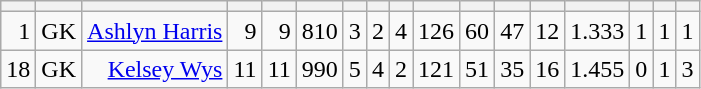<table class="wikitable sortable" style="text-align:right;">
<tr>
<th></th>
<th></th>
<th></th>
<th></th>
<th></th>
<th></th>
<th></th>
<th></th>
<th></th>
<th></th>
<th></th>
<th></th>
<th></th>
<th></th>
<th></th>
<th></th>
<th></th>
</tr>
<tr>
<td>1</td>
<td>GK</td>
<td><a href='#'>Ashlyn Harris</a></td>
<td>9</td>
<td>9</td>
<td>810</td>
<td>3</td>
<td>2</td>
<td>4</td>
<td>126</td>
<td>60</td>
<td>47</td>
<td>12</td>
<td>1.333</td>
<td>1</td>
<td>1</td>
<td>1</td>
</tr>
<tr>
<td>18</td>
<td>GK</td>
<td><a href='#'>Kelsey Wys</a></td>
<td>11</td>
<td>11</td>
<td>990</td>
<td>5</td>
<td>4</td>
<td>2</td>
<td>121</td>
<td>51</td>
<td>35</td>
<td>16</td>
<td>1.455</td>
<td>0</td>
<td>1</td>
<td>3</td>
</tr>
</table>
